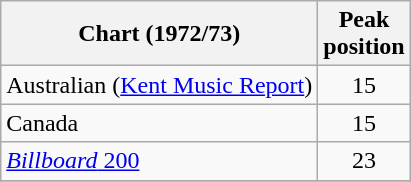<table class="wikitable">
<tr>
<th>Chart (1972/73)</th>
<th>Peak<br>position</th>
</tr>
<tr>
<td>Australian (<a href='#'>Kent Music Report</a>)</td>
<td align="center">15</td>
</tr>
<tr>
<td>Canada</td>
<td align="center">15</td>
</tr>
<tr>
<td><a href='#'><em>Billboard</em> 200</a></td>
<td align="center">23</td>
</tr>
<tr>
</tr>
</table>
